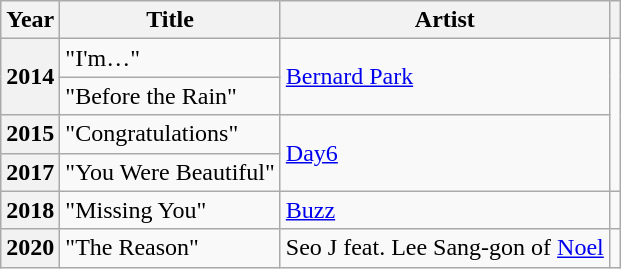<table class="wikitable plainrowheaders">
<tr>
<th scope="col">Year</th>
<th scope="col">Title</th>
<th scope="col">Artist</th>
<th scope="col" class="unsortable"></th>
</tr>
<tr>
<th scope="row" rowspan="2">2014</th>
<td>"I'm…"</td>
<td rowspan="2"><a href='#'>Bernard Park</a></td>
<td rowspan="4" style="text-align:center"></td>
</tr>
<tr>
<td>"Before the Rain"</td>
</tr>
<tr>
<th scope="row">2015</th>
<td>"Congratulations"</td>
<td rowspan="2"><a href='#'>Day6</a></td>
</tr>
<tr>
<th scope="row">2017</th>
<td>"You Were Beautiful"</td>
</tr>
<tr>
<th scope="row">2018</th>
<td>"Missing You"</td>
<td><a href='#'>Buzz</a></td>
<td style="text-align:center"></td>
</tr>
<tr>
<th scope="row">2020</th>
<td>"The Reason"</td>
<td>Seo J feat. Lee Sang-gon of <a href='#'>Noel</a></td>
<td style="text-align:center"></td>
</tr>
</table>
